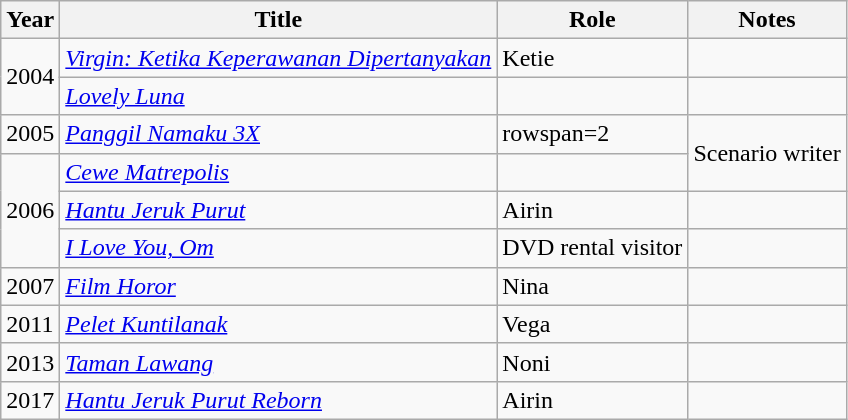<table class="wikitable sortable">
<tr>
<th>Year</th>
<th>Title</th>
<th>Role</th>
<th>Notes</th>
</tr>
<tr>
<td rowspan=2>2004</td>
<td><em><a href='#'>Virgin: Ketika Keperawanan Dipertanyakan</a></em></td>
<td>Ketie</td>
<td></td>
</tr>
<tr>
<td><em><a href='#'>Lovely Luna</a></em></td>
<td></td>
<td></td>
</tr>
<tr>
<td>2005</td>
<td><em><a href='#'>Panggil Namaku 3X</a></em></td>
<td>rowspan=2 </td>
<td rowspan=2>Scenario writer</td>
</tr>
<tr>
<td rowspan=3>2006</td>
<td><em><a href='#'>Cewe Matrepolis</a></em></td>
</tr>
<tr>
<td><em><a href='#'>Hantu Jeruk Purut</a></em></td>
<td>Airin</td>
<td></td>
</tr>
<tr>
<td><em><a href='#'>I Love You, Om</a></em></td>
<td>DVD rental visitor</td>
<td></td>
</tr>
<tr>
<td>2007</td>
<td><em><a href='#'>Film Horor</a></em></td>
<td>Nina</td>
<td></td>
</tr>
<tr>
<td>2011</td>
<td><em><a href='#'>Pelet Kuntilanak</a></em></td>
<td>Vega</td>
<td></td>
</tr>
<tr>
<td>2013</td>
<td><em><a href='#'>Taman Lawang</a></em></td>
<td>Noni</td>
<td></td>
</tr>
<tr>
<td>2017</td>
<td><em><a href='#'>Hantu Jeruk Purut Reborn</a></em></td>
<td>Airin</td>
<td></td>
</tr>
</table>
